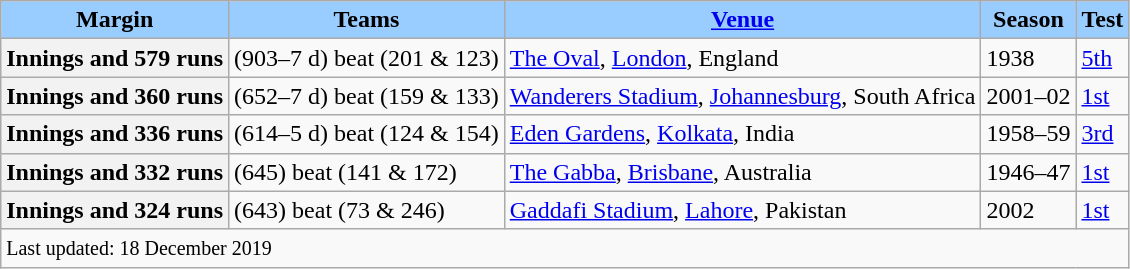<table class="wikitable">
<tr>
<th style="background:#9cf;">Margin</th>
<th style="background:#9cf;">Teams</th>
<th style="background:#9cf;"><a href='#'>Venue</a></th>
<th style="background:#9cf;">Season</th>
<th style="background:#9cf;">Test</th>
</tr>
<tr>
<th>Innings and 579 runs</th>
<td> (903–7 d) beat  (201 & 123)</td>
<td><a href='#'>The Oval</a>, <a href='#'>London</a>, England</td>
<td>1938</td>
<td><a href='#'>5th</a></td>
</tr>
<tr>
<th>Innings and 360 runs</th>
<td> (652–7 d) beat  (159 & 133)</td>
<td><a href='#'>Wanderers Stadium</a>, <a href='#'>Johannesburg</a>, South Africa</td>
<td>2001–02</td>
<td><a href='#'>1st</a></td>
</tr>
<tr>
<th>Innings and 336 runs</th>
<td> (614–5 d) beat  (124 & 154)</td>
<td><a href='#'>Eden Gardens</a>, <a href='#'>Kolkata</a>, India</td>
<td>1958–59</td>
<td><a href='#'>3rd</a></td>
</tr>
<tr>
<th>Innings and 332 runs</th>
<td> (645) beat  (141 & 172)</td>
<td><a href='#'>The Gabba</a>, <a href='#'>Brisbane</a>, Australia</td>
<td>1946–47</td>
<td><a href='#'>1st</a></td>
</tr>
<tr>
<th>Innings and 324 runs</th>
<td> (643) beat  (73 & 246)</td>
<td><a href='#'>Gaddafi Stadium</a>, <a href='#'>Lahore</a>, Pakistan</td>
<td>2002</td>
<td><a href='#'>1st</a></td>
</tr>
<tr>
<td colspan=5><small>Last updated: 18 December 2019</small></td>
</tr>
</table>
